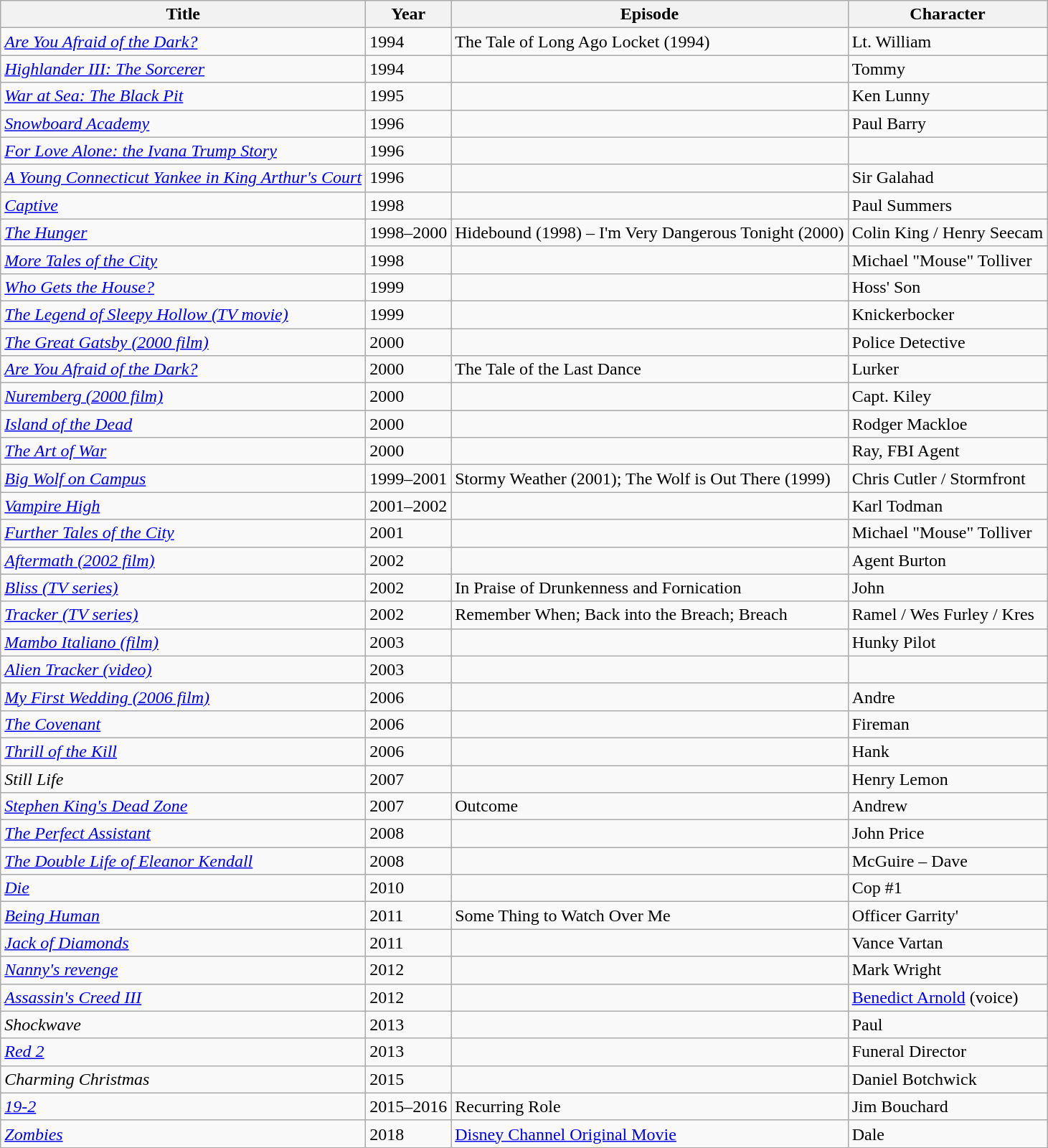<table class="wikitable sortable">
<tr>
<th>Title</th>
<th>Year</th>
<th>Episode</th>
<th>Character</th>
</tr>
<tr>
<td><em><a href='#'>Are You Afraid of the Dark?</a></em></td>
<td>1994</td>
<td>The Tale of Long Ago Locket (1994)</td>
<td>Lt. William</td>
</tr>
<tr>
<td><em><a href='#'>Highlander III: The Sorcerer</a></em></td>
<td>1994</td>
<td></td>
<td>Tommy</td>
</tr>
<tr>
<td><em><a href='#'>War at Sea: The Black Pit</a></em></td>
<td>1995</td>
<td></td>
<td>Ken Lunny</td>
</tr>
<tr>
<td><em><a href='#'>Snowboard Academy</a></em></td>
<td>1996</td>
<td></td>
<td>Paul Barry</td>
</tr>
<tr>
<td><em><a href='#'>For Love Alone: the Ivana Trump Story</a></em></td>
<td>1996</td>
<td></td>
<td></td>
</tr>
<tr>
<td data-sort-value="Young Connecticut Yankee in King Arthur's Court, A"><em><a href='#'>A Young Connecticut Yankee in King Arthur's Court</a></em></td>
<td>1996</td>
<td></td>
<td>Sir Galahad</td>
</tr>
<tr>
<td><em><a href='#'>Captive</a></em></td>
<td>1998</td>
<td></td>
<td>Paul Summers</td>
</tr>
<tr>
<td data-sort-value="Hunger, The"><em><a href='#'>The Hunger</a></em></td>
<td>1998–2000</td>
<td>Hidebound (1998) – I'm Very Dangerous Tonight (2000)</td>
<td>Colin King / Henry Seecam</td>
</tr>
<tr>
<td><em><a href='#'>More Tales of the City</a></em></td>
<td>1998</td>
<td></td>
<td>Michael "Mouse" Tolliver</td>
</tr>
<tr>
<td><em><a href='#'>Who Gets the House?</a></em></td>
<td>1999</td>
<td></td>
<td>Hoss' Son</td>
</tr>
<tr>
<td data-sort-value="Legend of Sleepy Hollow, The"><em><a href='#'>The Legend of Sleepy Hollow (TV movie)</a></em></td>
<td>1999</td>
<td></td>
<td>Knickerbocker</td>
</tr>
<tr>
<td data-sort-value="Great Gatsby, The"><em><a href='#'>The Great Gatsby (2000 film)</a></em></td>
<td>2000</td>
<td></td>
<td>Police Detective</td>
</tr>
<tr>
<td><em><a href='#'>Are You Afraid of the Dark?</a></em></td>
<td>2000</td>
<td>The Tale of the Last Dance</td>
<td>Lurker</td>
</tr>
<tr>
<td><em><a href='#'>Nuremberg (2000 film)</a></em></td>
<td>2000</td>
<td></td>
<td>Capt. Kiley</td>
</tr>
<tr>
<td><em><a href='#'>Island of the Dead</a></em></td>
<td>2000</td>
<td></td>
<td>Rodger Mackloe</td>
</tr>
<tr>
<td data-sort-value="Art of War, The"><em><a href='#'>The Art of War</a></em></td>
<td>2000</td>
<td></td>
<td>Ray, FBI Agent</td>
</tr>
<tr>
<td><em><a href='#'>Big Wolf on Campus</a></em></td>
<td>1999–2001</td>
<td>Stormy Weather (2001); The Wolf is Out There (1999)</td>
<td>Chris Cutler / Stormfront</td>
</tr>
<tr>
<td><em><a href='#'>Vampire High</a></em></td>
<td>2001–2002</td>
<td></td>
<td>Karl Todman</td>
</tr>
<tr>
<td><em><a href='#'>Further Tales of the City</a></em></td>
<td>2001</td>
<td></td>
<td>Michael "Mouse" Tolliver</td>
</tr>
<tr>
<td><em><a href='#'>Aftermath (2002 film)</a></em></td>
<td>2002</td>
<td></td>
<td>Agent Burton</td>
</tr>
<tr>
<td><em><a href='#'>Bliss (TV series)</a></em></td>
<td>2002</td>
<td>In Praise of Drunkenness and Fornication</td>
<td>John</td>
</tr>
<tr>
<td><em><a href='#'>Tracker (TV series)</a></em></td>
<td>2002</td>
<td>Remember When; Back into the Breach; Breach</td>
<td>Ramel / Wes Furley / Kres</td>
</tr>
<tr>
<td><em><a href='#'>Mambo Italiano (film)</a></em></td>
<td>2003</td>
<td></td>
<td>Hunky Pilot</td>
</tr>
<tr>
<td><em><a href='#'>Alien Tracker (video)</a></em></td>
<td>2003</td>
<td></td>
<td></td>
</tr>
<tr>
<td><em><a href='#'>My First Wedding (2006 film)</a></em></td>
<td>2006</td>
<td></td>
<td>Andre</td>
</tr>
<tr>
<td data-sort-value="Covenant, The"><em><a href='#'>The Covenant</a></em></td>
<td>2006</td>
<td></td>
<td>Fireman</td>
</tr>
<tr>
<td><em><a href='#'>Thrill of the Kill</a></em></td>
<td>2006</td>
<td></td>
<td>Hank</td>
</tr>
<tr>
<td><em>Still Life</em></td>
<td>2007</td>
<td></td>
<td>Henry Lemon</td>
</tr>
<tr>
<td><em><a href='#'>Stephen King's Dead Zone</a></em></td>
<td>2007</td>
<td>Outcome</td>
<td>Andrew</td>
</tr>
<tr>
<td data-sort-value="Perfect Assistant, The"><em><a href='#'>The Perfect Assistant</a></em></td>
<td>2008</td>
<td></td>
<td>John Price</td>
</tr>
<tr>
<td data-sort-value="Double Life of Eleanor Kendall, The"><em><a href='#'>The Double Life of Eleanor Kendall</a></em></td>
<td>2008</td>
<td></td>
<td>McGuire – Dave</td>
</tr>
<tr>
<td><em><a href='#'>Die</a></em></td>
<td>2010</td>
<td></td>
<td>Cop #1</td>
</tr>
<tr>
<td><em><a href='#'>Being Human</a></em></td>
<td>2011</td>
<td>Some Thing to Watch Over Me</td>
<td>Officer Garrity'</td>
</tr>
<tr>
<td><em><a href='#'>Jack of Diamonds</a></em></td>
<td>2011</td>
<td></td>
<td>Vance Vartan</td>
</tr>
<tr>
<td><em><a href='#'>Nanny's revenge</a></em></td>
<td>2012</td>
<td></td>
<td>Mark Wright</td>
</tr>
<tr>
<td><em><a href='#'>Assassin's Creed III</a></em></td>
<td>2012</td>
<td></td>
<td><a href='#'>Benedict Arnold</a> (voice)</td>
</tr>
<tr>
<td><em>Shockwave</em></td>
<td>2013</td>
<td></td>
<td>Paul</td>
</tr>
<tr>
<td><em><a href='#'>Red 2</a></em></td>
<td>2013</td>
<td></td>
<td>Funeral Director</td>
</tr>
<tr>
<td><em>Charming Christmas</em></td>
<td>2015</td>
<td></td>
<td>Daniel Botchwick</td>
</tr>
<tr>
<td><em><a href='#'>19-2</a></em></td>
<td>2015–2016</td>
<td>Recurring Role</td>
<td>Jim Bouchard</td>
</tr>
<tr>
<td><em><a href='#'>Zombies</a></em></td>
<td>2018</td>
<td><a href='#'>Disney Channel Original Movie</a></td>
<td>Dale</td>
</tr>
</table>
